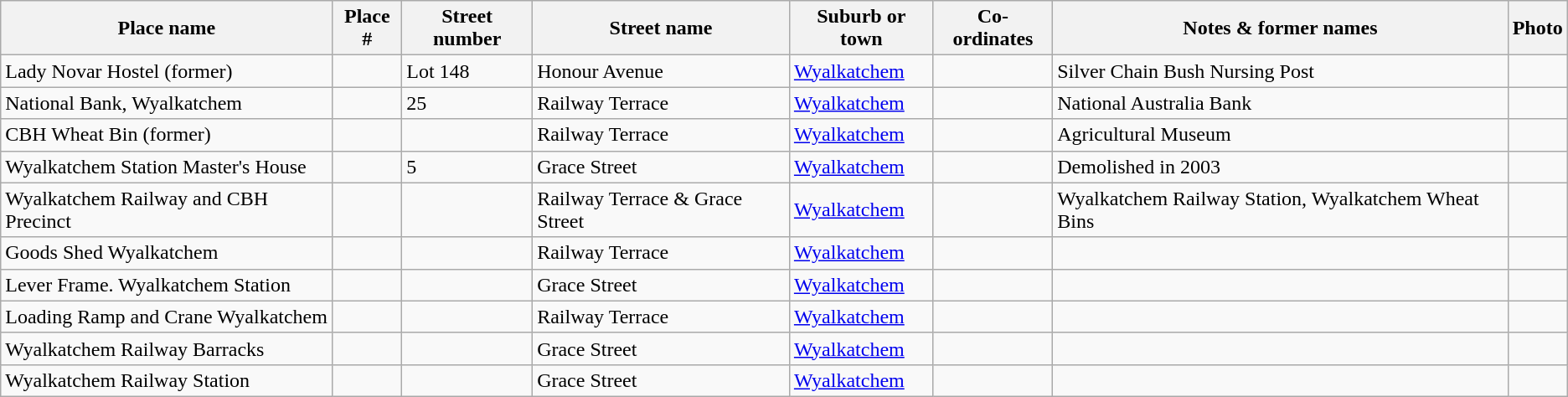<table class="wikitable sortable">
<tr>
<th>Place name</th>
<th>Place #</th>
<th>Street number</th>
<th>Street name</th>
<th>Suburb or town</th>
<th>Co-ordinates</th>
<th class="unsortable">Notes & former names</th>
<th class="unsortable">Photo</th>
</tr>
<tr>
<td>Lady Novar Hostel (former)</td>
<td></td>
<td>Lot 148</td>
<td>Honour Avenue</td>
<td><a href='#'>Wyalkatchem</a></td>
<td></td>
<td>Silver Chain Bush Nursing Post</td>
<td></td>
</tr>
<tr>
<td>National Bank, Wyalkatchem</td>
<td></td>
<td>25</td>
<td>Railway Terrace</td>
<td><a href='#'>Wyalkatchem</a></td>
<td></td>
<td>National Australia Bank</td>
<td></td>
</tr>
<tr>
<td>CBH Wheat Bin (former)</td>
<td></td>
<td></td>
<td>Railway Terrace</td>
<td><a href='#'>Wyalkatchem</a></td>
<td></td>
<td>Agricultural Museum</td>
<td></td>
</tr>
<tr>
<td>Wyalkatchem Station Master's House</td>
<td></td>
<td>5</td>
<td>Grace Street</td>
<td><a href='#'>Wyalkatchem</a></td>
<td></td>
<td>Demolished in 2003</td>
<td></td>
</tr>
<tr>
<td>Wyalkatchem Railway and CBH Precinct</td>
<td></td>
<td></td>
<td>Railway Terrace & Grace Street</td>
<td><a href='#'>Wyalkatchem</a></td>
<td></td>
<td>Wyalkatchem Railway Station, Wyalkatchem Wheat Bins</td>
<td></td>
</tr>
<tr>
<td>Goods Shed Wyalkatchem</td>
<td></td>
<td></td>
<td>Railway Terrace</td>
<td><a href='#'>Wyalkatchem</a></td>
<td></td>
<td></td>
<td></td>
</tr>
<tr>
<td>Lever Frame. Wyalkatchem Station</td>
<td></td>
<td></td>
<td>Grace Street</td>
<td><a href='#'>Wyalkatchem</a></td>
<td></td>
<td></td>
<td></td>
</tr>
<tr>
<td>Loading Ramp and Crane Wyalkatchem</td>
<td></td>
<td></td>
<td>Railway Terrace</td>
<td><a href='#'>Wyalkatchem</a></td>
<td></td>
<td></td>
<td></td>
</tr>
<tr>
<td>Wyalkatchem Railway Barracks</td>
<td></td>
<td></td>
<td>Grace Street</td>
<td><a href='#'>Wyalkatchem</a></td>
<td></td>
<td></td>
<td></td>
</tr>
<tr>
<td>Wyalkatchem Railway Station</td>
<td></td>
<td></td>
<td>Grace Street</td>
<td><a href='#'>Wyalkatchem</a></td>
<td></td>
<td></td>
<td></td>
</tr>
</table>
